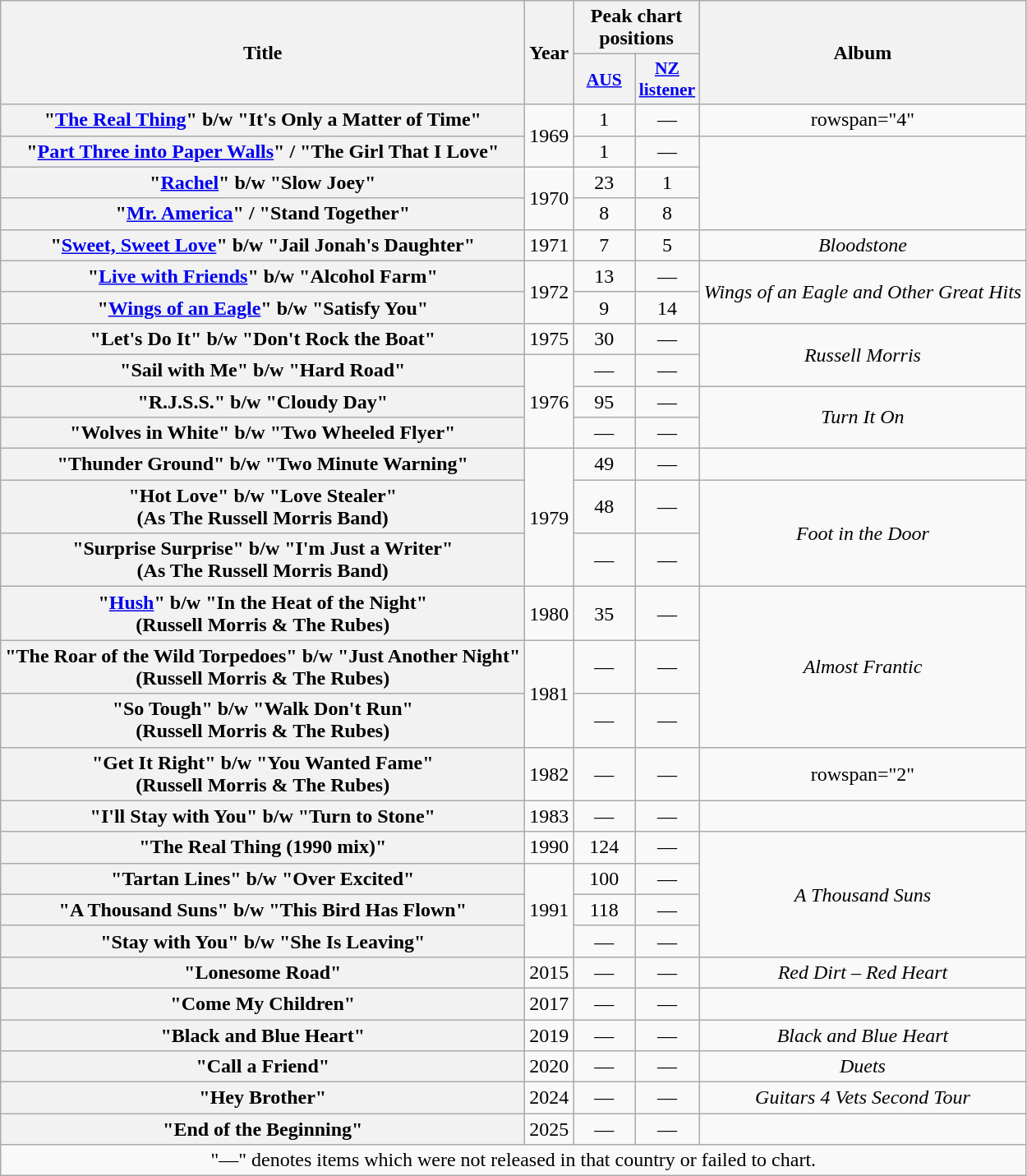<table class="wikitable plainrowheaders" style="text-align:center;">
<tr>
<th rowspan="2">Title</th>
<th rowspan="2">Year</th>
<th colspan="2">Peak chart positions</th>
<th rowspan="2">Album</th>
</tr>
<tr>
<th scope="col" style="width:3em;font-size:90%;"><a href='#'>AUS</a><br></th>
<th scope="col" style="width:3em;font-size:90%;"><a href='#'>NZ<br>listener</a><br></th>
</tr>
<tr>
<th scope="row">"<a href='#'>The Real Thing</a>" b/w "It's Only a Matter of Time"</th>
<td rowspan="2">1969</td>
<td align="center">1</td>
<td align="center">—</td>
<td>rowspan="4" </td>
</tr>
<tr>
<th scope="row">"<a href='#'>Part Three into Paper Walls</a>" / "The Girl That I Love"</th>
<td align="center">1</td>
<td align="center">—</td>
</tr>
<tr>
<th scope="row">"<a href='#'>Rachel</a>" b/w "Slow Joey"</th>
<td rowspan="2">1970</td>
<td align="center">23</td>
<td align="center">1</td>
</tr>
<tr>
<th scope="row">"<a href='#'>Mr. America</a>" / "Stand Together"</th>
<td align="center">8</td>
<td align="center">8</td>
</tr>
<tr>
<th scope="row">"<a href='#'>Sweet, Sweet Love</a>" b/w "Jail Jonah's Daughter"</th>
<td>1971</td>
<td align="center">7</td>
<td align="center">5</td>
<td><em>Bloodstone</em></td>
</tr>
<tr>
<th scope="row">"<a href='#'>Live with Friends</a>" b/w "Alcohol Farm"</th>
<td rowspan="2">1972</td>
<td align="center">13</td>
<td align="center">—</td>
<td rowspan="2"><em>Wings of an Eagle and Other Great Hits</em></td>
</tr>
<tr>
<th scope="row">"<a href='#'>Wings of an Eagle</a>" b/w "Satisfy You"</th>
<td align="center">9</td>
<td align="center">14</td>
</tr>
<tr>
<th scope="row">"Let's Do It" b/w "Don't Rock the Boat"</th>
<td>1975</td>
<td align="center">30</td>
<td align="center">—</td>
<td rowspan="2"><em>Russell Morris</em></td>
</tr>
<tr>
<th scope="row">"Sail with Me" b/w "Hard Road"</th>
<td rowspan="3">1976</td>
<td align="center">—</td>
<td align="center">—</td>
</tr>
<tr>
<th scope="row">"R.J.S.S." b/w "Cloudy Day"</th>
<td align="center">95</td>
<td align="center">—</td>
<td rowspan="2"><em>Turn It On</em></td>
</tr>
<tr>
<th scope="row">"Wolves in White" b/w "Two Wheeled Flyer"</th>
<td align="center">—</td>
<td align="center">—</td>
</tr>
<tr>
<th scope="row">"Thunder Ground" b/w "Two Minute Warning"</th>
<td rowspan="3">1979</td>
<td align="center">49</td>
<td align="center">—</td>
<td></td>
</tr>
<tr>
<th scope="row">"Hot Love" b/w "Love Stealer" <br>(As The Russell Morris Band)</th>
<td align="center">48</td>
<td align="center">—</td>
<td rowspan="2"><em>Foot in the Door</em></td>
</tr>
<tr>
<th scope="row">"Surprise Surprise" b/w "I'm Just a Writer" <br>(As The Russell Morris Band)</th>
<td align="center">—</td>
<td align="center">—</td>
</tr>
<tr>
<th scope="row">"<a href='#'>Hush</a>" b/w "In the Heat of the Night" <br>(Russell Morris & The Rubes)</th>
<td>1980</td>
<td align="center">35</td>
<td align="center">—</td>
<td rowspan="3"><em>Almost Frantic</em></td>
</tr>
<tr>
<th scope="row">"The Roar of the Wild Torpedoes" b/w "Just Another Night"<br>(Russell Morris & The Rubes)</th>
<td rowspan="2">1981</td>
<td align="center">—</td>
<td align="center">—</td>
</tr>
<tr>
<th scope="row">"So Tough" b/w "Walk Don't Run"<br>(Russell Morris & The Rubes)</th>
<td align="center">—</td>
<td align="center">—</td>
</tr>
<tr>
<th scope="row">"Get It Right" b/w "You Wanted Fame"<br>(Russell Morris & The Rubes)</th>
<td>1982</td>
<td align="center">—</td>
<td align="center">—</td>
<td>rowspan="2" </td>
</tr>
<tr>
<th scope="row">"I'll Stay with You" b/w "Turn to Stone"</th>
<td>1983</td>
<td align="center">—</td>
<td align="center">—</td>
</tr>
<tr>
<th scope="row">"The Real Thing (1990 mix)"</th>
<td>1990</td>
<td align="center">124</td>
<td align="center">—</td>
<td rowspan="4"><em>A Thousand Suns</em></td>
</tr>
<tr>
<th scope="row">"Tartan Lines" b/w "Over Excited"</th>
<td rowspan="3">1991</td>
<td align="center">100</td>
<td align="center">—</td>
</tr>
<tr>
<th scope="row">"A Thousand Suns" b/w "This Bird Has Flown"</th>
<td align="center">118</td>
<td align="center">—</td>
</tr>
<tr>
<th scope="row">"Stay with You" b/w "She Is Leaving"</th>
<td align="center">—</td>
<td align="center">—</td>
</tr>
<tr>
<th scope="row">"Lonesome Road"</th>
<td>2015</td>
<td align="center">—</td>
<td align="center">—</td>
<td><em>Red Dirt – Red Heart</em></td>
</tr>
<tr>
<th scope="row">"Come My Children" </th>
<td>2017</td>
<td align="center">—</td>
<td align="center">—</td>
<td></td>
</tr>
<tr>
<th scope="row">"Black and Blue Heart"</th>
<td>2019</td>
<td align="center">—</td>
<td align="center">—</td>
<td><em>Black and Blue Heart</em></td>
</tr>
<tr>
<th scope="row">"Call a Friend" </th>
<td>2020</td>
<td align="center">—</td>
<td align="center">—</td>
<td><em>Duets</em></td>
</tr>
<tr>
<th scope="row">"Hey Brother"</th>
<td>2024</td>
<td align="center">—</td>
<td align="center">—</td>
<td><em>Guitars 4 Vets Second Tour</em></td>
</tr>
<tr>
<th scope="row">"End of the Beginning"</th>
<td>2025</td>
<td align="center">—</td>
<td align="center">—</td>
<td></td>
</tr>
<tr>
<td colspan="5">"—" denotes items which were not released in that country or failed to chart.</td>
</tr>
</table>
